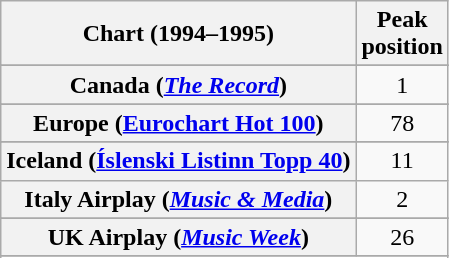<table class="wikitable sortable plainrowheaders" style="text-align:center">
<tr>
<th>Chart (1994–1995)</th>
<th>Peak<br>position</th>
</tr>
<tr>
</tr>
<tr>
<th scope="row">Canada (<em><a href='#'>The Record</a></em>)</th>
<td>1</td>
</tr>
<tr>
</tr>
<tr>
</tr>
<tr>
<th scope="row">Europe (<a href='#'>Eurochart Hot 100</a>)</th>
<td>78</td>
</tr>
<tr>
</tr>
<tr>
<th scope="row">Iceland (<a href='#'>Íslenski Listinn Topp 40</a>)</th>
<td>11</td>
</tr>
<tr>
<th scope="row">Italy Airplay (<em><a href='#'>Music & Media</a></em>)</th>
<td>2</td>
</tr>
<tr>
</tr>
<tr>
</tr>
<tr>
</tr>
<tr>
</tr>
<tr>
<th scope="row">UK Airplay (<em><a href='#'>Music Week</a></em>)</th>
<td>26</td>
</tr>
<tr>
</tr>
<tr>
</tr>
<tr>
</tr>
<tr>
</tr>
<tr>
</tr>
<tr>
</tr>
</table>
